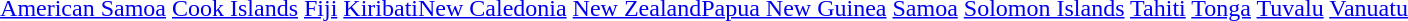<table class="toc" summary="Contents" style="text-align:center;" width="100%">
<tr>
<td></td>
<td><a href='#'>American Samoa</a> <span><a href='#'>Cook Islands</a></span> <span><a href='#'>Fiji</a></span> <a href='#'>Kiribati</a><span><a href='#'>New Caledonia</a></span> <a href='#'>New Zealand</a><span><a href='#'>Papua New Guinea</a></span> <span><a href='#'>Samoa</a></span> <span><a href='#'>Solomon Islands</a></span> <span><a href='#'>Tahiti</a></span> <span><a href='#'>Tonga</a></span> <span><a href='#'>Tuvalu</a></span> <span><a href='#'>Vanuatu</a></span></td>
<td></td>
</tr>
</table>
